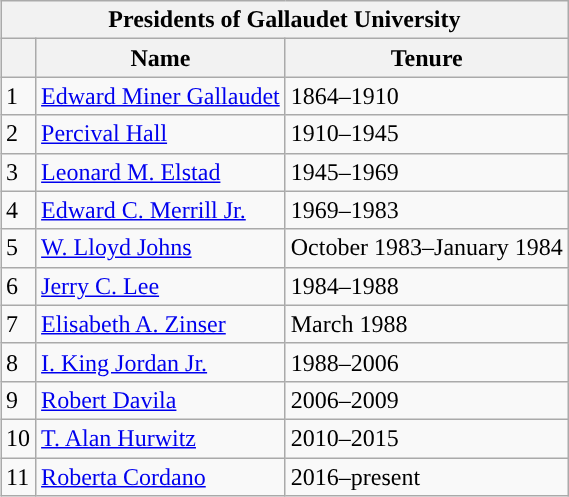<table class="wikitable" style="float:right; clear:right; margin-left:15px">
<tr>
<th colspan=3>Presidents of Gallaudet University</th>
</tr>
<tr>
<th></th>
<th scope="col">Name</th>
<th>Tenure</th>
</tr>
<tr>
<td>1</td>
<td><a href='#'>Edward Miner Gallaudet</a></td>
<td>1864–1910</td>
</tr>
<tr>
<td>2</td>
<td><a href='#'>Percival Hall</a></td>
<td>1910–1945</td>
</tr>
<tr>
<td>3</td>
<td><a href='#'>Leonard M. Elstad</a></td>
<td>1945–1969</td>
</tr>
<tr>
<td>4</td>
<td><a href='#'>Edward C. Merrill Jr.</a></td>
<td>1969–1983</td>
</tr>
<tr>
<td>5</td>
<td><a href='#'>W. Lloyd Johns</a></td>
<td>October 1983–January 1984</td>
</tr>
<tr>
<td>6</td>
<td><a href='#'>Jerry C. Lee</a></td>
<td>1984–1988</td>
</tr>
<tr>
<td>7</td>
<td><a href='#'>Elisabeth A. Zinser</a></td>
<td>March 1988</td>
</tr>
<tr>
<td>8</td>
<td><a href='#'>I. King Jordan Jr.</a></td>
<td>1988–2006</td>
</tr>
<tr>
<td>9</td>
<td><a href='#'>Robert Davila</a></td>
<td>2006–2009</td>
</tr>
<tr>
<td>10</td>
<td><a href='#'>T. Alan Hurwitz</a></td>
<td>2010–2015</td>
</tr>
<tr>
<td>11</td>
<td><a href='#'>Roberta Cordano</a></td>
<td>2016–present</td>
</tr>
</table>
